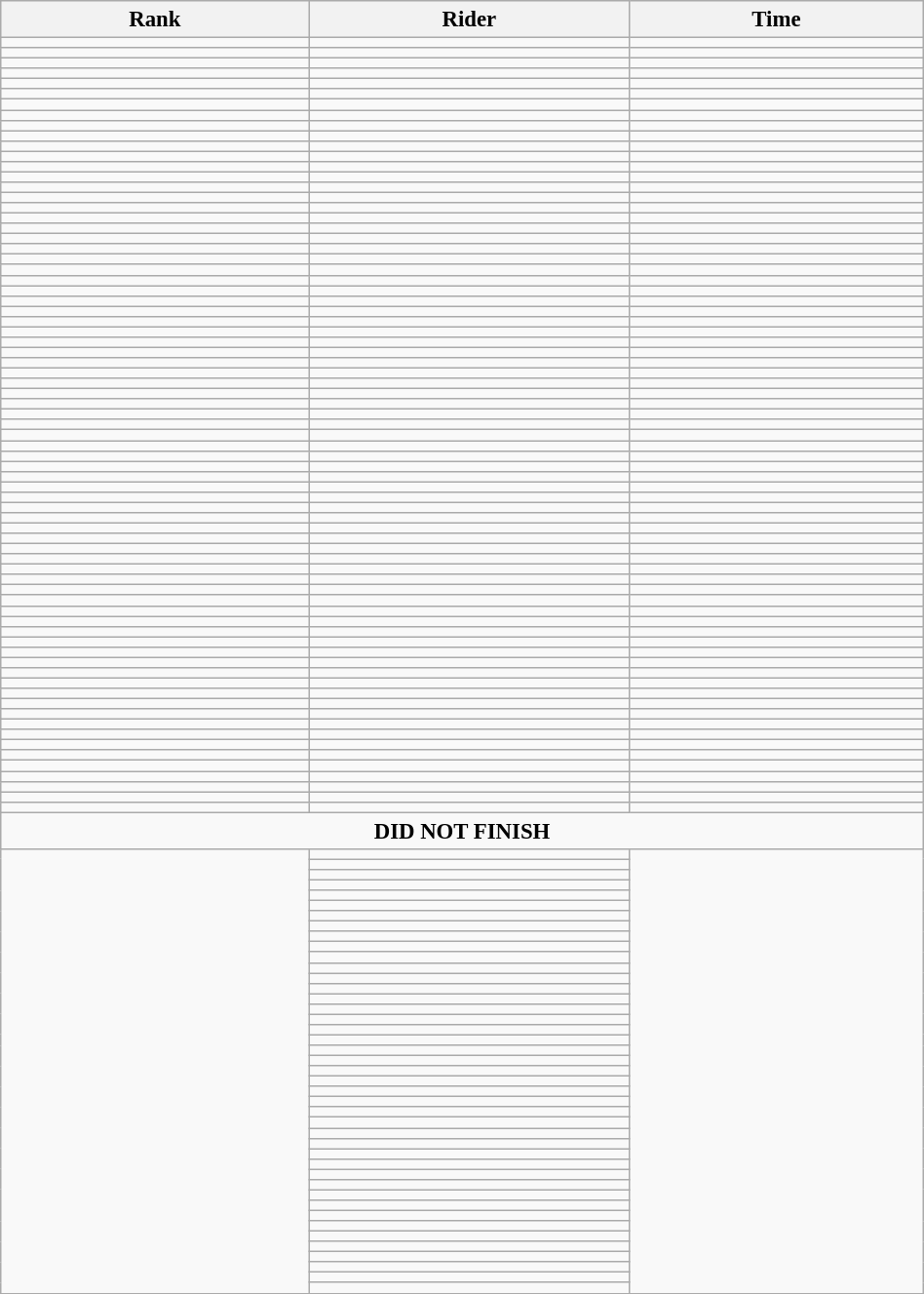<table class="wikitable" style="font-size:95%; text-align:left;" width="50%">
<tr>
<th>Rank</th>
<th>Rider</th>
<th>Time</th>
</tr>
<tr>
<td></td>
<td></td>
<td></td>
</tr>
<tr>
<td></td>
<td></td>
<td></td>
</tr>
<tr>
<td></td>
<td></td>
<td></td>
</tr>
<tr>
<td></td>
<td></td>
<td></td>
</tr>
<tr>
<td></td>
<td></td>
<td></td>
</tr>
<tr>
<td></td>
<td></td>
<td></td>
</tr>
<tr>
<td></td>
<td></td>
<td></td>
</tr>
<tr>
<td></td>
<td></td>
<td></td>
</tr>
<tr>
<td></td>
<td></td>
<td></td>
</tr>
<tr>
<td></td>
<td></td>
<td></td>
</tr>
<tr>
<td></td>
<td></td>
<td></td>
</tr>
<tr>
<td></td>
<td></td>
<td></td>
</tr>
<tr>
<td></td>
<td></td>
<td></td>
</tr>
<tr>
<td></td>
<td></td>
<td></td>
</tr>
<tr>
<td></td>
<td></td>
<td></td>
</tr>
<tr>
<td></td>
<td></td>
<td></td>
</tr>
<tr>
<td></td>
<td></td>
<td></td>
</tr>
<tr>
<td></td>
<td></td>
<td></td>
</tr>
<tr>
<td></td>
<td></td>
<td></td>
</tr>
<tr>
<td></td>
<td></td>
<td></td>
</tr>
<tr>
<td></td>
<td></td>
<td></td>
</tr>
<tr>
<td></td>
<td></td>
<td></td>
</tr>
<tr>
<td></td>
<td></td>
<td></td>
</tr>
<tr>
<td></td>
<td></td>
<td></td>
</tr>
<tr>
<td></td>
<td></td>
<td></td>
</tr>
<tr>
<td></td>
<td></td>
<td></td>
</tr>
<tr>
<td></td>
<td></td>
<td></td>
</tr>
<tr>
<td></td>
<td></td>
<td></td>
</tr>
<tr>
<td></td>
<td></td>
<td></td>
</tr>
<tr>
<td></td>
<td></td>
<td></td>
</tr>
<tr>
<td></td>
<td></td>
<td></td>
</tr>
<tr>
<td></td>
<td></td>
<td></td>
</tr>
<tr>
<td></td>
<td></td>
<td></td>
</tr>
<tr>
<td></td>
<td></td>
<td></td>
</tr>
<tr>
<td></td>
<td></td>
<td></td>
</tr>
<tr>
<td></td>
<td></td>
<td></td>
</tr>
<tr>
<td></td>
<td></td>
<td></td>
</tr>
<tr>
<td></td>
<td></td>
<td></td>
</tr>
<tr>
<td></td>
<td></td>
<td></td>
</tr>
<tr>
<td></td>
<td></td>
<td></td>
</tr>
<tr>
<td></td>
<td></td>
<td></td>
</tr>
<tr>
<td></td>
<td></td>
<td></td>
</tr>
<tr>
<td></td>
<td></td>
<td></td>
</tr>
<tr>
<td></td>
<td></td>
<td></td>
</tr>
<tr>
<td></td>
<td></td>
<td></td>
</tr>
<tr>
<td></td>
<td></td>
<td></td>
</tr>
<tr>
<td></td>
<td></td>
<td></td>
</tr>
<tr>
<td></td>
<td></td>
<td></td>
</tr>
<tr>
<td></td>
<td></td>
<td></td>
</tr>
<tr>
<td></td>
<td></td>
<td></td>
</tr>
<tr>
<td></td>
<td></td>
<td></td>
</tr>
<tr>
<td></td>
<td></td>
<td></td>
</tr>
<tr>
<td></td>
<td></td>
<td></td>
</tr>
<tr>
<td></td>
<td></td>
<td></td>
</tr>
<tr>
<td></td>
<td></td>
<td></td>
</tr>
<tr>
<td></td>
<td></td>
<td></td>
</tr>
<tr>
<td></td>
<td></td>
<td></td>
</tr>
<tr>
<td></td>
<td></td>
<td></td>
</tr>
<tr>
<td></td>
<td></td>
<td></td>
</tr>
<tr>
<td></td>
<td></td>
<td></td>
</tr>
<tr>
<td></td>
<td></td>
<td></td>
</tr>
<tr>
<td></td>
<td></td>
<td></td>
</tr>
<tr>
<td></td>
<td></td>
<td></td>
</tr>
<tr>
<td></td>
<td></td>
<td></td>
</tr>
<tr>
<td></td>
<td></td>
<td></td>
</tr>
<tr>
<td></td>
<td></td>
<td></td>
</tr>
<tr>
<td></td>
<td></td>
<td></td>
</tr>
<tr>
<td></td>
<td></td>
<td></td>
</tr>
<tr>
<td></td>
<td></td>
<td></td>
</tr>
<tr>
<td></td>
<td></td>
<td></td>
</tr>
<tr>
<td></td>
<td></td>
<td></td>
</tr>
<tr>
<td></td>
<td></td>
<td></td>
</tr>
<tr>
<td></td>
<td></td>
<td></td>
</tr>
<tr>
<td></td>
<td></td>
<td></td>
</tr>
<tr>
<td></td>
<td></td>
<td></td>
</tr>
<tr>
<td colspan=3 align="center"><strong>DID NOT FINISH</strong></td>
</tr>
<tr>
<td rowspan=112 align="center"></td>
<td></td>
<td rowspan=112 align="center"></td>
</tr>
<tr>
<td></td>
</tr>
<tr>
<td></td>
</tr>
<tr>
<td></td>
</tr>
<tr>
<td></td>
</tr>
<tr>
<td></td>
</tr>
<tr>
<td></td>
</tr>
<tr>
<td></td>
</tr>
<tr>
<td></td>
</tr>
<tr>
<td></td>
</tr>
<tr>
<td></td>
</tr>
<tr>
<td></td>
</tr>
<tr>
<td></td>
</tr>
<tr>
<td></td>
</tr>
<tr>
<td></td>
</tr>
<tr>
<td></td>
</tr>
<tr>
<td></td>
</tr>
<tr>
<td></td>
</tr>
<tr>
<td></td>
</tr>
<tr>
<td></td>
</tr>
<tr>
<td></td>
</tr>
<tr>
<td></td>
</tr>
<tr>
<td></td>
</tr>
<tr>
<td></td>
</tr>
<tr>
<td></td>
</tr>
<tr>
<td></td>
</tr>
<tr>
<td></td>
</tr>
<tr>
<td></td>
</tr>
<tr>
<td></td>
</tr>
<tr>
<td></td>
</tr>
<tr>
<td></td>
</tr>
<tr>
<td></td>
</tr>
<tr>
<td></td>
</tr>
<tr>
<td></td>
</tr>
<tr>
<td></td>
</tr>
<tr>
<td></td>
</tr>
<tr>
<td></td>
</tr>
<tr>
<td></td>
</tr>
<tr>
<td></td>
</tr>
<tr>
<td></td>
</tr>
<tr>
<td></td>
</tr>
<tr>
<td></td>
</tr>
<tr>
<td></td>
</tr>
</table>
